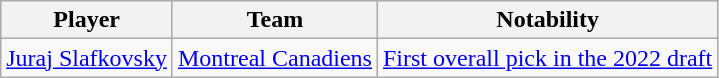<table class="wikitable">
<tr>
<th>Player</th>
<th>Team</th>
<th>Notability</th>
</tr>
<tr>
<td><a href='#'>Juraj Slafkovsky</a></td>
<td><a href='#'>Montreal Canadiens</a></td>
<td><a href='#'>First overall pick in the 2022 draft</a></td>
</tr>
</table>
